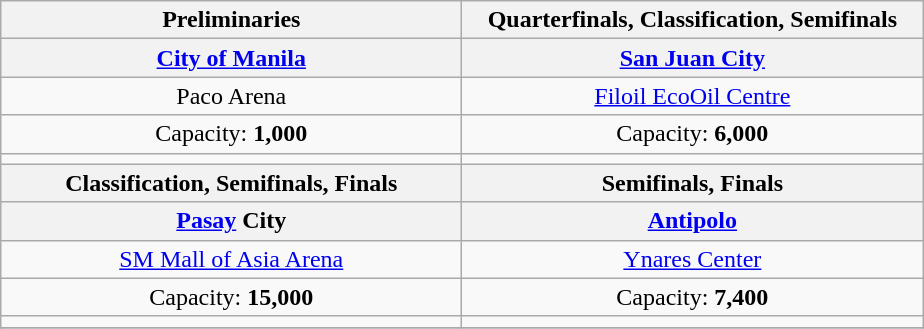<table class="wikitable" style="text-align:center">
<tr>
<th width=300>Preliminaries</th>
<th width=300>Quarterfinals, Classification, Semifinals</th>
</tr>
<tr>
<th><a href='#'>City of Manila</a></th>
<th><a href='#'>San Juan City</a></th>
</tr>
<tr>
<td>Paco Arena</td>
<td><a href='#'>Filoil EcoOil Centre</a></td>
</tr>
<tr>
<td>Capacity: <strong>1,000</strong></td>
<td>Capacity: <strong>6,000</strong></td>
</tr>
<tr>
<td></td>
<td></td>
</tr>
<tr>
<th>Classification, Semifinals, Finals</th>
<th>Semifinals, Finals</th>
</tr>
<tr>
<th><a href='#'>Pasay</a> City</th>
<th><a href='#'>Antipolo</a></th>
</tr>
<tr>
<td><a href='#'>SM Mall of Asia Arena</a></td>
<td><a href='#'>Ynares Center</a></td>
</tr>
<tr>
<td>Capacity: <strong>15,000</strong></td>
<td>Capacity: <strong>7,400</strong></td>
</tr>
<tr>
<td></td>
<td></td>
</tr>
<tr>
</tr>
</table>
